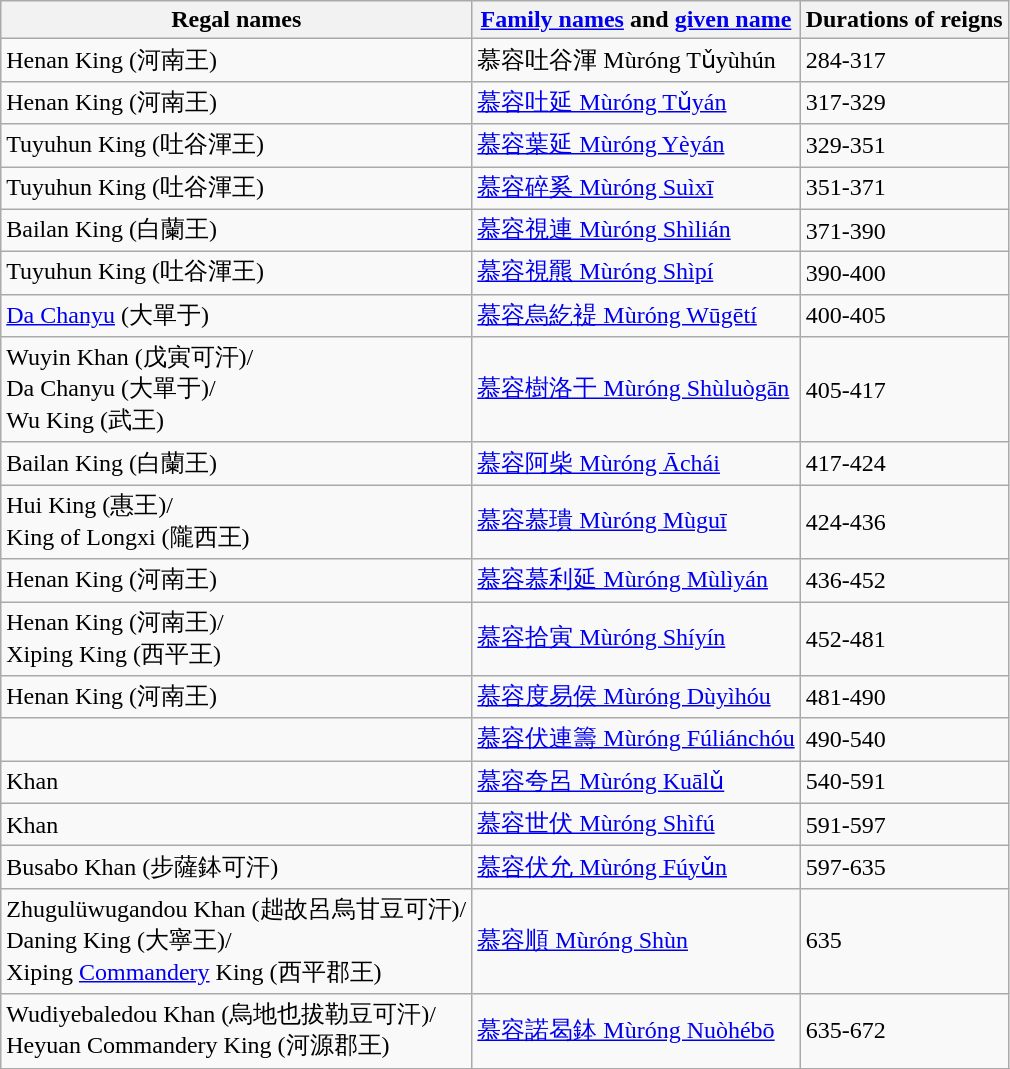<table class="wikitable">
<tr>
<th>Regal names</th>
<th><a href='#'>Family names</a> and <a href='#'>given name</a></th>
<th>Durations of reigns</th>
</tr>
<tr>
<td>Henan King (河南王)</td>
<td>慕容吐谷渾 Mùróng Tǔyùhún</td>
<td>284-317</td>
</tr>
<tr>
<td>Henan King (河南王)</td>
<td><a href='#'>慕容吐延 Mùróng Tǔyán</a></td>
<td>317-329</td>
</tr>
<tr>
<td>Tuyuhun King (吐谷渾王)</td>
<td><a href='#'>慕容葉延 Mùróng Yèyán</a></td>
<td>329-351</td>
</tr>
<tr>
<td>Tuyuhun King (吐谷渾王)</td>
<td><a href='#'>慕容碎奚 Mùróng Suìxī</a></td>
<td>351-371</td>
</tr>
<tr>
<td>Bailan King (白蘭王)</td>
<td><a href='#'>慕容視連 Mùróng Shìlián</a></td>
<td>371-390</td>
</tr>
<tr>
<td>Tuyuhun King (吐谷渾王)</td>
<td><a href='#'>慕容視羆 Mùróng Shìpí</a></td>
<td>390-400</td>
</tr>
<tr>
<td><a href='#'>Da Chanyu</a> (大單于)</td>
<td><a href='#'>慕容烏紇褆 Mùróng Wūgētí</a></td>
<td>400-405</td>
</tr>
<tr>
<td>Wuyin Khan (戊寅可汗)/<br>Da Chanyu (大單于)/<br>Wu King (武王)</td>
<td><a href='#'>慕容樹洛干 Mùróng Shùluògān</a></td>
<td>405-417</td>
</tr>
<tr>
<td>Bailan King (白蘭王)</td>
<td><a href='#'>慕容阿柴 Mùróng Āchái</a></td>
<td>417-424</td>
</tr>
<tr>
<td>Hui King (惠王)/<br>King of Longxi (隴西王)</td>
<td><a href='#'>慕容慕璝 Mùróng Mùguī</a></td>
<td>424-436</td>
</tr>
<tr>
<td>Henan King (河南王)</td>
<td><a href='#'>慕容慕利延 Mùróng Mùlìyán</a></td>
<td>436-452</td>
</tr>
<tr>
<td>Henan King (河南王)/<br>Xiping King (西平王)</td>
<td><a href='#'>慕容拾寅 Mùróng Shíyín</a></td>
<td>452-481</td>
</tr>
<tr>
<td>Henan King (河南王)</td>
<td><a href='#'>慕容度易侯 Mùróng Dùyìhóu</a></td>
<td>481-490</td>
</tr>
<tr>
<td></td>
<td><a href='#'>慕容伏連籌 Mùróng Fúliánchóu</a></td>
<td>490-540</td>
</tr>
<tr>
<td>Khan</td>
<td><a href='#'>慕容夸呂 Mùróng Kuālǔ</a></td>
<td>540-591</td>
</tr>
<tr>
<td>Khan</td>
<td><a href='#'>慕容世伏 Mùróng Shìfú</a></td>
<td>591-597</td>
</tr>
<tr>
<td>Busabo Khan (步薩鉢可汗)</td>
<td><a href='#'>慕容伏允 Mùróng Fúyǔn</a></td>
<td>597-635</td>
</tr>
<tr>
<td>Zhugulüwugandou Khan (趉故呂烏甘豆可汗)/<br>Daning King (大寧王)/<br>Xiping <a href='#'>Commandery</a> King (西平郡王)</td>
<td><a href='#'>慕容順 Mùróng Shùn</a></td>
<td>635</td>
</tr>
<tr>
<td>Wudiyebaledou Khan (烏地也拔勒豆可汗)/<br>Heyuan Commandery King (河源郡王)</td>
<td><a href='#'>慕容諾曷鉢 Mùróng Nuòhébō</a></td>
<td>635-672</td>
</tr>
<tr>
</tr>
</table>
